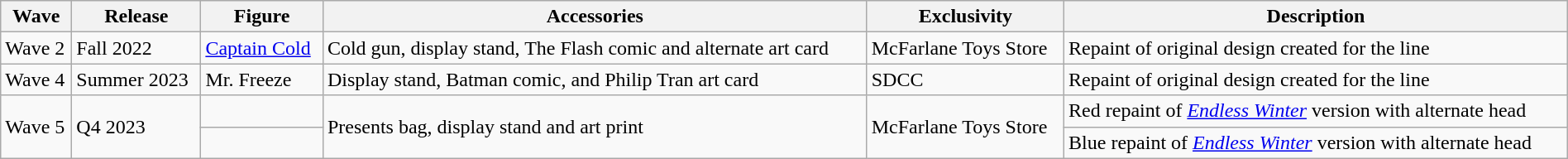<table class="wikitable" style="width:100%;">
<tr>
<th scope="col" width="50">Wave</th>
<th scope="col">Release</th>
<th scope="col">Figure</th>
<th scope="col">Accessories</th>
<th scope="col">Exclusivity</th>
<th scope="col">Description</th>
</tr>
<tr>
<td>Wave 2</td>
<td>Fall 2022</td>
<td><a href='#'>Captain Cold</a></td>
<td>Cold gun, display stand, The Flash comic and alternate art card</td>
<td>McFarlane Toys Store</td>
<td>Repaint of original design created for the line</td>
</tr>
<tr>
<td>Wave 4</td>
<td>Summer 2023</td>
<td>Mr. Freeze</td>
<td>Display stand, Batman comic, and Philip Tran art card</td>
<td>SDCC</td>
<td>Repaint of original design created for the line</td>
</tr>
<tr>
<td rowspan=2>Wave 5</td>
<td rowspan=2>Q4 2023</td>
<td></td>
<td rowspan=2>Presents bag, display stand and art print</td>
<td rowspan=2>McFarlane Toys Store</td>
<td>Red repaint of <em><a href='#'>Endless Winter</a></em> version with alternate head</td>
</tr>
<tr>
<td></td>
<td>Blue repaint of <em><a href='#'>Endless Winter</a></em> version with alternate head</td>
</tr>
</table>
